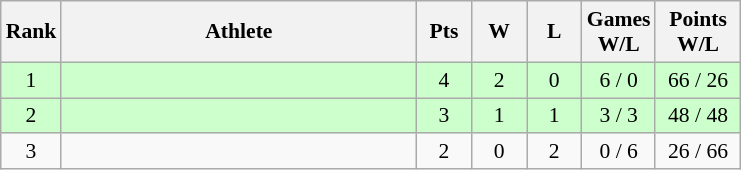<table class="wikitable" style="text-align: center; font-size:90% ">
<tr>
<th width="20">Rank</th>
<th width="230">Athlete</th>
<th width="30">Pts</th>
<th width="30">W</th>
<th width="30">L</th>
<th width="40">Games<br>W/L</th>
<th width="50">Points<br>W/L</th>
</tr>
<tr bgcolor=#ccffcc>
<td>1</td>
<td align=left></td>
<td>4</td>
<td>2</td>
<td>0</td>
<td>6 / 0</td>
<td>66 / 26</td>
</tr>
<tr bgcolor=#ccffcc>
<td>2</td>
<td align=left></td>
<td>3</td>
<td>1</td>
<td>1</td>
<td>3 / 3</td>
<td>48 / 48</td>
</tr>
<tr>
<td>3</td>
<td align=left></td>
<td>2</td>
<td>0</td>
<td>2</td>
<td>0 / 6</td>
<td>26 / 66</td>
</tr>
</table>
